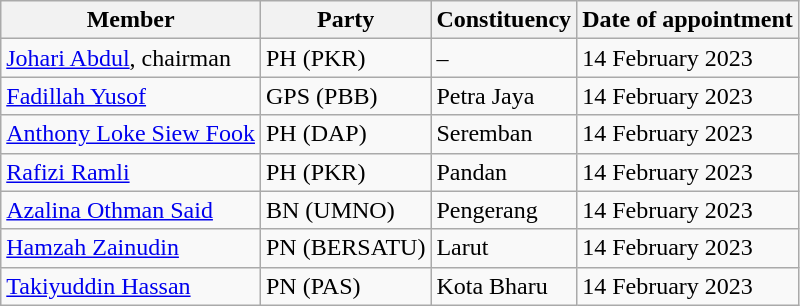<table class="wikitable">
<tr>
<th>Member</th>
<th>Party</th>
<th>Constituency</th>
<th>Date of appointment</th>
</tr>
<tr>
<td><a href='#'>Johari Abdul</a>, chairman</td>
<td>PH (PKR)</td>
<td>–</td>
<td>14 February 2023</td>
</tr>
<tr>
<td><a href='#'>Fadillah Yusof</a></td>
<td>GPS (PBB)</td>
<td>Petra Jaya</td>
<td>14 February 2023</td>
</tr>
<tr>
<td><a href='#'>Anthony Loke Siew Fook</a></td>
<td>PH (DAP)</td>
<td>Seremban</td>
<td>14 February 2023</td>
</tr>
<tr>
<td><a href='#'>Rafizi Ramli</a></td>
<td>PH (PKR)</td>
<td>Pandan</td>
<td>14 February 2023</td>
</tr>
<tr>
<td><a href='#'>Azalina Othman Said</a></td>
<td>BN (UMNO)</td>
<td>Pengerang</td>
<td>14 February 2023</td>
</tr>
<tr>
<td><a href='#'>Hamzah Zainudin</a></td>
<td>PN (BERSATU)</td>
<td>Larut</td>
<td>14 February 2023</td>
</tr>
<tr>
<td><a href='#'>Takiyuddin Hassan</a></td>
<td>PN (PAS)</td>
<td>Kota Bharu</td>
<td>14 February 2023</td>
</tr>
</table>
